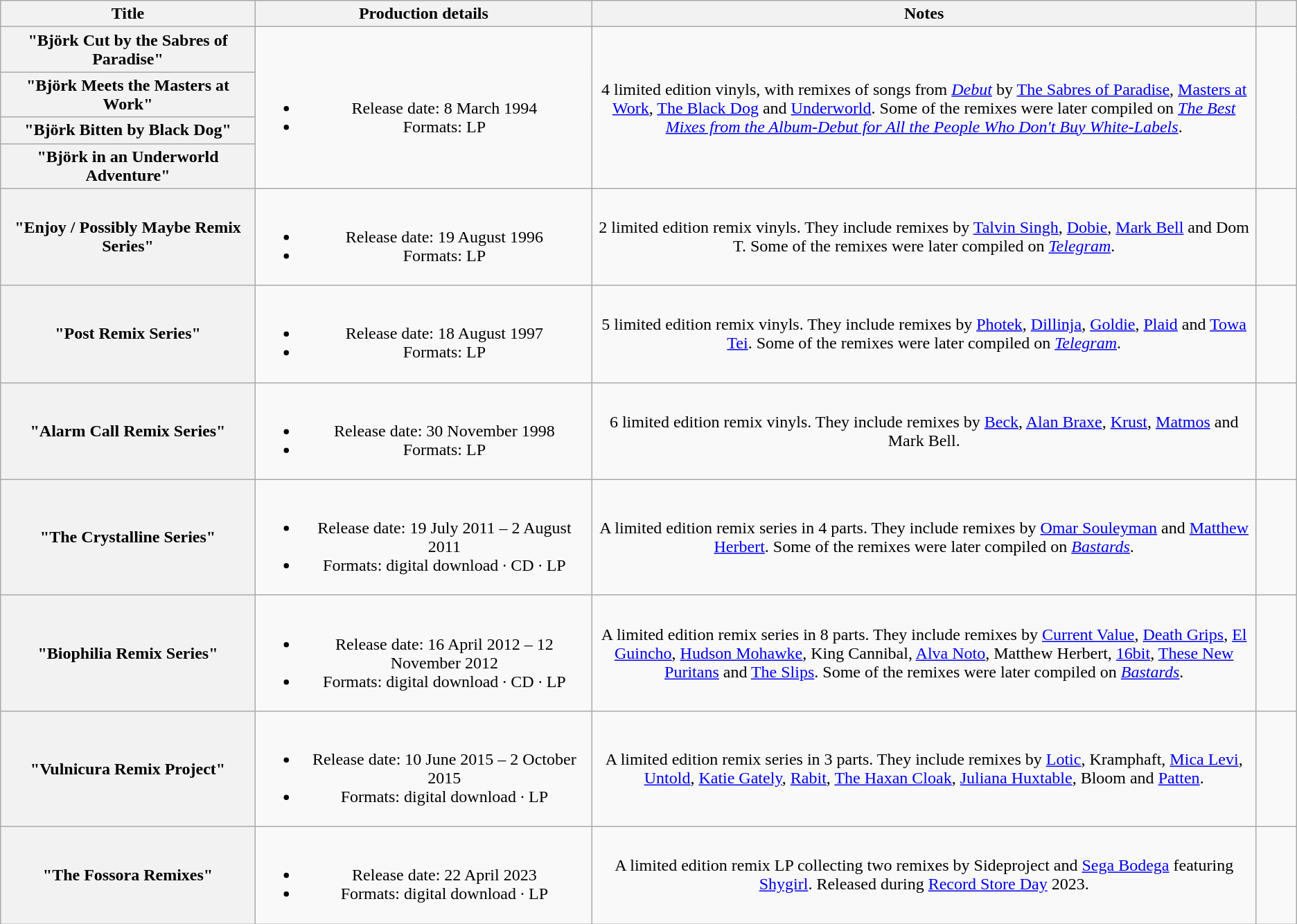<table class="wikitable plainrowheaders" style="text-align:center;">
<tr>
<th scope="col" style="width:15em;">Title</th>
<th scope="col" style="width:20em;" class="unsortable">Production details</th>
<th scope="col" style="width:40em;" class="unsortable">Notes</th>
<th scope="col" style="width:2em;" class="unsortable"></th>
</tr>
<tr>
<th scope="row">"Björk Cut by the Sabres of Paradise"</th>
<td rowspan=4><br><ul><li>Release date: 8 March 1994</li><li>Formats: LP</li></ul></td>
<td rowspan=4>4 limited edition vinyls, with remixes of songs from <em><a href='#'>Debut</a></em> by <a href='#'>The Sabres of Paradise</a>, <a href='#'>Masters at Work</a>, <a href='#'>The Black Dog</a> and <a href='#'>Underworld</a>. Some of the remixes were later compiled on <em><a href='#'>The Best Mixes from the Album-Debut for All the People Who Don't Buy White-Labels</a></em>.</td>
<td rowspan=4></td>
</tr>
<tr>
<th scope="row">"Björk Meets the Masters at Work"</th>
</tr>
<tr>
<th scope="row">"Björk Bitten by Black Dog"</th>
</tr>
<tr>
<th scope="row">"Björk in an Underworld Adventure"</th>
</tr>
<tr>
<th scope="row">"Enjoy / Possibly Maybe Remix Series"</th>
<td><br><ul><li>Release date: 19 August 1996</li><li>Formats: LP</li></ul></td>
<td>2 limited edition remix vinyls. They include remixes by <a href='#'>Talvin Singh</a>, <a href='#'>Dobie</a>, <a href='#'>Mark Bell</a> and Dom T. Some of the remixes were later compiled on <em><a href='#'>Telegram</a></em>.</td>
<td></td>
</tr>
<tr>
<th scope="row">"Post Remix Series"</th>
<td><br><ul><li>Release date: 18 August 1997</li><li>Formats: LP</li></ul></td>
<td>5 limited edition remix vinyls. They include remixes by <a href='#'>Photek</a>, <a href='#'>Dillinja</a>, <a href='#'>Goldie</a>, <a href='#'>Plaid</a> and <a href='#'>Towa Tei</a>. Some of the remixes were later compiled on <em><a href='#'>Telegram</a></em>.</td>
<td></td>
</tr>
<tr>
<th scope="row">"Alarm Call Remix Series"</th>
<td><br><ul><li>Release date: 30 November 1998</li><li>Formats: LP</li></ul></td>
<td>6 limited edition remix vinyls. They include remixes by <a href='#'>Beck</a>, <a href='#'>Alan Braxe</a>, <a href='#'>Krust</a>, <a href='#'>Matmos</a> and Mark Bell.</td>
<td></td>
</tr>
<tr>
<th scope="row">"The Crystalline Series"</th>
<td><br><ul><li>Release date: 19 July 2011 – 2 August 2011</li><li>Formats: digital download · CD · LP</li></ul></td>
<td>A limited edition remix series in 4 parts. They include remixes by <a href='#'>Omar Souleyman</a> and <a href='#'>Matthew Herbert</a>. Some of the remixes were later compiled on <em><a href='#'>Bastards</a></em>.</td>
<td></td>
</tr>
<tr>
<th scope="row">"Biophilia Remix Series"</th>
<td><br><ul><li>Release date: 16 April 2012 – 12 November 2012</li><li>Formats: digital download · CD · LP</li></ul></td>
<td>A limited edition remix series in 8 parts. They include remixes by <a href='#'>Current Value</a>, <a href='#'>Death Grips</a>, <a href='#'>El Guincho</a>, <a href='#'>Hudson Mohawke</a>, King Cannibal, <a href='#'>Alva Noto</a>, Matthew Herbert, <a href='#'>16bit</a>, <a href='#'>These New Puritans</a> and <a href='#'>The Slips</a>. Some of the remixes were later compiled on <em><a href='#'>Bastards</a></em>.</td>
<td></td>
</tr>
<tr>
<th scope="row">"Vulnicura Remix Project"</th>
<td><br><ul><li>Release date: 10 June 2015 – 2 October 2015</li><li>Formats: digital download · LP</li></ul></td>
<td>A limited edition remix series in 3 parts. They include remixes by <a href='#'>Lotic</a>, Kramphaft, <a href='#'>Mica Levi</a>, <a href='#'>Untold</a>, <a href='#'>Katie Gately</a>, <a href='#'>Rabit</a>, <a href='#'>The Haxan Cloak</a>, <a href='#'>Juliana Huxtable</a>, Bloom and <a href='#'>Patten</a>.</td>
<td></td>
</tr>
<tr>
<th scope="row">"The Fossora Remixes"</th>
<td><br><ul><li>Release date: 22 April 2023</li><li>Formats: digital download · LP</li></ul></td>
<td>A limited edition remix LP collecting two remixes by Sideproject and <a href='#'>Sega Bodega</a> featuring <a href='#'>Shygirl</a>. Released during <a href='#'>Record Store Day</a> 2023.</td>
<td></td>
</tr>
</table>
